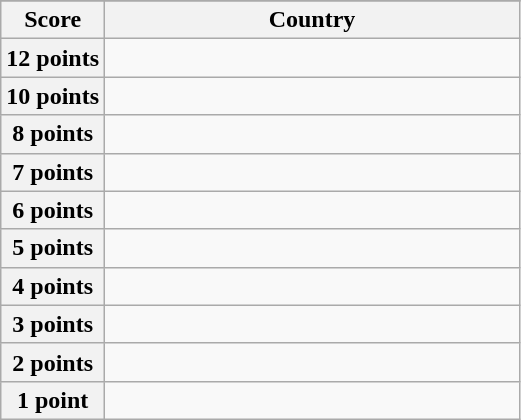<table class="wikitable">
<tr>
</tr>
<tr>
<th scope="col" width="20%">Score</th>
<th scope="col">Country</th>
</tr>
<tr>
<th scope="row">12 points</th>
<td></td>
</tr>
<tr>
<th scope="row">10 points</th>
<td></td>
</tr>
<tr>
<th scope="row">8 points</th>
<td></td>
</tr>
<tr>
<th scope="row">7 points</th>
<td></td>
</tr>
<tr>
<th scope="row">6 points</th>
<td></td>
</tr>
<tr>
<th scope="row">5 points</th>
<td></td>
</tr>
<tr>
<th scope="row">4 points</th>
<td></td>
</tr>
<tr>
<th scope="row">3 points</th>
<td></td>
</tr>
<tr>
<th scope="row">2 points</th>
<td></td>
</tr>
<tr>
<th scope="row">1 point</th>
<td></td>
</tr>
</table>
